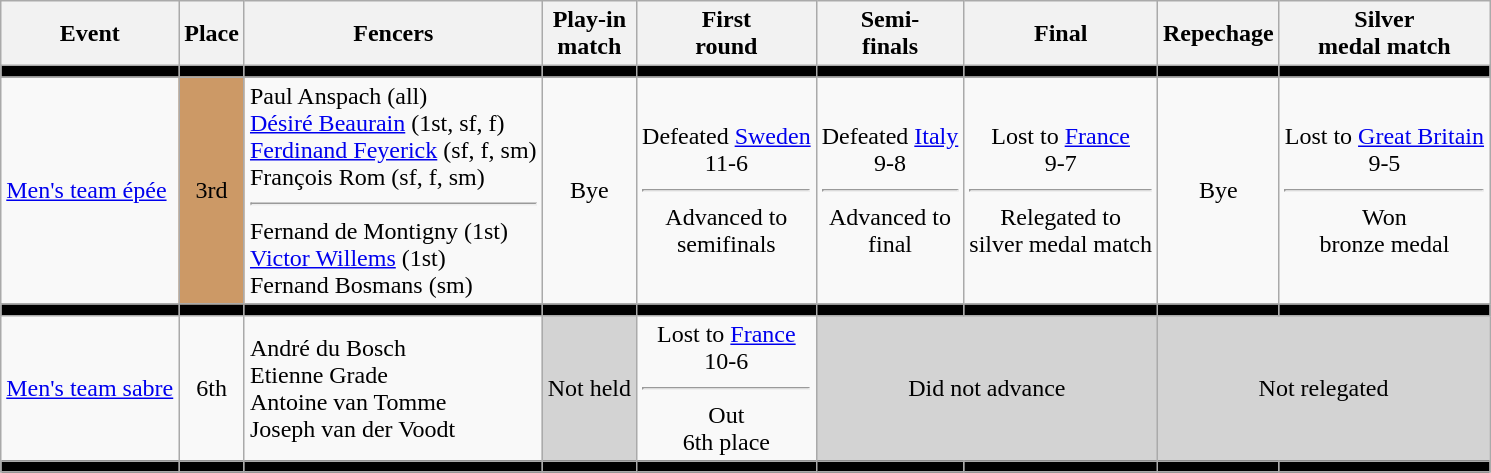<table class=wikitable>
<tr>
<th>Event</th>
<th>Place</th>
<th>Fencers</th>
<th>Play-in <br> match</th>
<th>First <br> round</th>
<th>Semi-<br>finals</th>
<th>Final</th>
<th>Repechage</th>
<th>Silver <br> medal match</th>
</tr>
<tr bgcolor=black>
<td></td>
<td></td>
<td></td>
<td></td>
<td></td>
<td></td>
<td></td>
<td></td>
<td></td>
</tr>
<tr align=center>
<td align=left><a href='#'>Men's team épée</a></td>
<td bgcolor=cc9966>3rd</td>
<td align=left>Paul Anspach (all) <br> <a href='#'>Désiré Beaurain</a> (1st, sf, f) <br> <a href='#'>Ferdinand Feyerick</a> (sf, f, sm) <br> François Rom (sf, f, sm) <hr> Fernand de Montigny (1st) <br> <a href='#'>Victor Willems</a> (1st) <br> Fernand Bosmans (sm)</td>
<td>Bye</td>
<td>Defeated <a href='#'>Sweden</a> <br> 11-6 <hr> Advanced to <br> semifinals</td>
<td>Defeated <a href='#'>Italy</a> <br> 9-8 <hr> Advanced to <br> final</td>
<td>Lost to <a href='#'>France</a> <br> 9-7 <hr> Relegated to <br> silver medal match</td>
<td>Bye</td>
<td>Lost to <a href='#'>Great Britain</a> <br> 9-5 <hr> Won <br> bronze medal</td>
</tr>
<tr bgcolor=black>
<td></td>
<td></td>
<td></td>
<td></td>
<td></td>
<td></td>
<td></td>
<td></td>
<td></td>
</tr>
<tr align=center>
<td align=left><a href='#'>Men's team sabre</a></td>
<td>6th</td>
<td align=left>André du Bosch <br> Etienne Grade <br> Antoine van Tomme <br> Joseph van der Voodt</td>
<td bgcolor=lightgray>Not held</td>
<td>Lost to <a href='#'>France</a> <br> 10-6 <hr> Out <br> 6th place</td>
<td colspan=2 bgcolor=lightgray>Did not advance</td>
<td colspan=2 bgcolor=lightgray>Not relegated</td>
</tr>
<tr bgcolor=black>
<td></td>
<td></td>
<td></td>
<td></td>
<td></td>
<td></td>
<td></td>
<td></td>
<td></td>
</tr>
</table>
